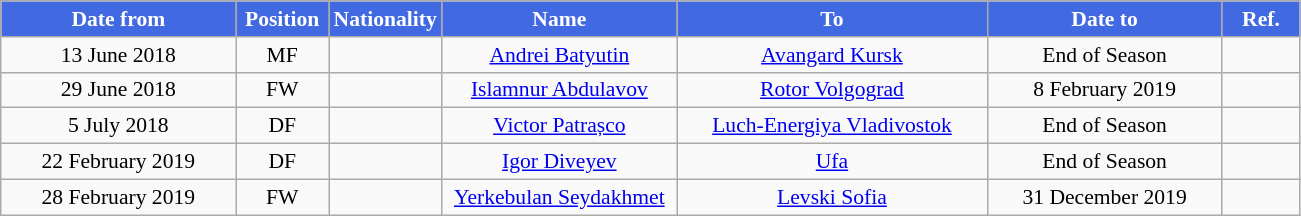<table class="wikitable" style="text-align:center; font-size:90%; ">
<tr>
<th style="background:#4169E1; color:white; width:150px;">Date from</th>
<th style="background:#4169E1; color:white; width:55px;">Position</th>
<th style="background:#4169E1; color:white; width:55px;">Nationality</th>
<th style="background:#4169E1; color:white; width:150px;">Name</th>
<th style="background:#4169E1; color:white; width:200px;">To</th>
<th style="background:#4169E1; color:white; width:150px;">Date to</th>
<th style="background:#4169E1; color:white; width:45px;">Ref.</th>
</tr>
<tr>
<td>13 June 2018</td>
<td>MF</td>
<td></td>
<td><a href='#'>Andrei Batyutin</a></td>
<td><a href='#'>Avangard Kursk</a></td>
<td>End of Season</td>
<td></td>
</tr>
<tr>
<td>29 June 2018</td>
<td>FW</td>
<td></td>
<td><a href='#'>Islamnur Abdulavov</a></td>
<td><a href='#'>Rotor Volgograd</a></td>
<td>8 February 2019</td>
<td></td>
</tr>
<tr>
<td>5 July 2018</td>
<td>DF</td>
<td></td>
<td><a href='#'>Victor Patrașco</a></td>
<td><a href='#'>Luch-Energiya Vladivostok</a></td>
<td>End of Season</td>
<td></td>
</tr>
<tr>
<td>22 February 2019</td>
<td>DF</td>
<td></td>
<td><a href='#'>Igor Diveyev</a></td>
<td><a href='#'>Ufa</a></td>
<td>End of Season</td>
<td></td>
</tr>
<tr>
<td>28 February 2019</td>
<td>FW</td>
<td></td>
<td><a href='#'>Yerkebulan Seydakhmet</a></td>
<td><a href='#'>Levski Sofia</a></td>
<td>31 December 2019</td>
<td></td>
</tr>
</table>
